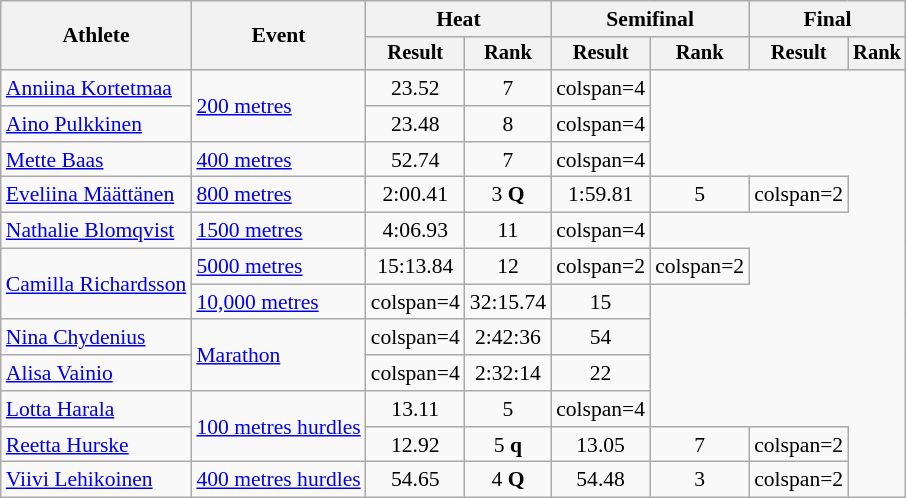<table class="wikitable" style="font-size:90%">
<tr>
<th rowspan="2">Athlete</th>
<th rowspan="2">Event</th>
<th colspan="2">Heat</th>
<th colspan="2">Semifinal</th>
<th colspan="2">Final</th>
</tr>
<tr style="font-size:95%">
<th>Result</th>
<th>Rank</th>
<th>Result</th>
<th>Rank</th>
<th>Result</th>
<th>Rank</th>
</tr>
<tr align=center>
<td align=left><a href='#'>Anniina Kortetmaa</a></td>
<td align=left rowspan=2><a href='#'>200 metres</a></td>
<td>23.52</td>
<td>7</td>
<td>colspan=4 </td>
</tr>
<tr align=center>
<td align=left><a href='#'>Aino Pulkkinen</a></td>
<td>23.48</td>
<td>8</td>
<td>colspan=4 </td>
</tr>
<tr align=center>
<td align=left><a href='#'>Mette Baas</a></td>
<td align=left><a href='#'>400 metres</a></td>
<td>52.74</td>
<td>7</td>
<td>colspan=4 </td>
</tr>
<tr align=center>
<td align=left><a href='#'>Eveliina Määttänen</a></td>
<td align=left><a href='#'>800 metres</a></td>
<td>2:00.41</td>
<td>3 <strong>Q</strong></td>
<td>1:59.81 </td>
<td>5</td>
<td>colspan=2 </td>
</tr>
<tr align=center>
<td align=left><a href='#'>Nathalie Blomqvist</a></td>
<td align=left><a href='#'>1500 metres</a></td>
<td>4:06.93 </td>
<td>11</td>
<td>colspan=4 </td>
</tr>
<tr align=center>
<td align=left rowspan=2><a href='#'>Camilla Richardsson</a></td>
<td align=left><a href='#'>5000 metres</a></td>
<td>15:13.84</td>
<td>12</td>
<td>colspan=2</td>
<td>colspan=2 </td>
</tr>
<tr align=center>
<td align=left><a href='#'>10,000 metres</a></td>
<td>colspan=4</td>
<td>32:15.74</td>
<td>15</td>
</tr>
<tr align=center>
<td align=left><a href='#'>Nina Chydenius</a></td>
<td align=left rowspan=2><a href='#'>Marathon</a></td>
<td>colspan=4</td>
<td>2:42:36</td>
<td>54</td>
</tr>
<tr align=center>
<td align=left><a href='#'>Alisa Vainio</a></td>
<td>colspan=4</td>
<td>2:32:14</td>
<td>22</td>
</tr>
<tr align=center>
<td align=left><a href='#'>Lotta Harala</a></td>
<td align=left rowspan=2><a href='#'>100 metres hurdles</a></td>
<td>13.11</td>
<td>5</td>
<td>colspan=4 </td>
</tr>
<tr align=center>
<td align=left><a href='#'>Reetta Hurske</a></td>
<td>12.92</td>
<td>5 <strong>q</strong></td>
<td>13.05</td>
<td>7</td>
<td>colspan=2 </td>
</tr>
<tr align=center>
<td align=left><a href='#'>Viivi Lehikoinen</a></td>
<td align=left><a href='#'>400 metres hurdles</a></td>
<td>54.65</td>
<td>4 <strong>Q</strong></td>
<td>54.48</td>
<td>3</td>
<td>colspan=2 </td>
</tr>
</table>
